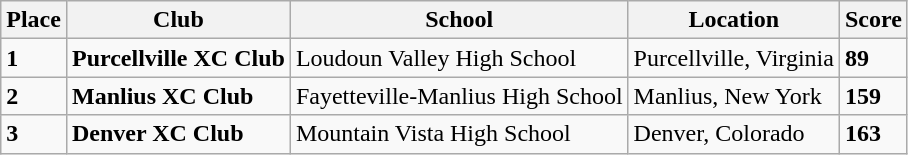<table class="wikitable">
<tr>
<th>Place</th>
<th>Club</th>
<th>School</th>
<th>Location</th>
<th>Score</th>
</tr>
<tr>
<td><strong>1</strong></td>
<td><strong> Purcellville XC Club </strong></td>
<td>Loudoun Valley High School</td>
<td>Purcellville, Virginia</td>
<td><strong> 89 </strong></td>
</tr>
<tr>
<td><strong>2</strong></td>
<td><strong> Manlius XC Club </strong></td>
<td>Fayetteville-Manlius High School</td>
<td>Manlius, New York</td>
<td><strong> 159 </strong></td>
</tr>
<tr>
<td><strong>3</strong></td>
<td><strong> Denver XC Club </strong></td>
<td>Mountain Vista High School</td>
<td>Denver, Colorado</td>
<td><strong> 163 </strong></td>
</tr>
</table>
